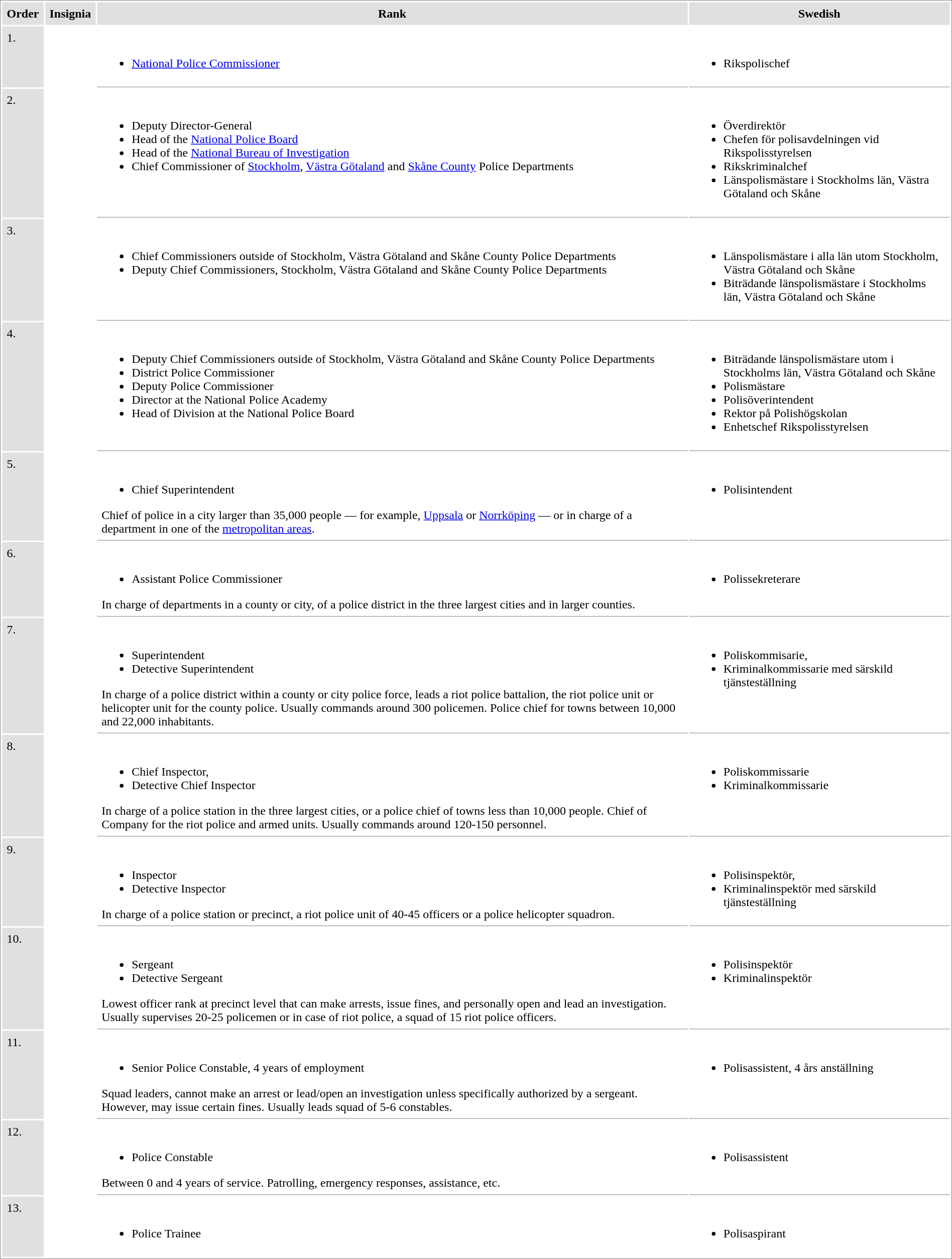<table style="border-spacing: 2px; border: 1px solid darkgray;" cellpadding="6">
<tr style="background: #E0E0E0">
<th>Order</th>
<th>Insignia</th>
<th>Rank</th>
<th>Swedish</th>
</tr>
<tr valign="top">
<td style="background: #E0E0E0">1.</td>
<td></td>
<td style="border-bottom: 1px solid darkgray;"><br><ul><li><a href='#'>National Police Commissioner</a></li></ul></td>
<td style="border-bottom: 1px solid darkgray;"><br><ul><li>Rikspolischef</li></ul></td>
</tr>
<tr valign="top">
<td style="background: #E0E0E0">2.</td>
<td></td>
<td style="border-bottom: 1px solid darkgray;"><br><ul><li>Deputy Director-General</li><li>Head of the <a href='#'>National Police Board</a></li><li>Head of the <a href='#'>National Bureau of Investigation</a></li><li>Chief Commissioner of <a href='#'>Stockholm</a>, <a href='#'>Västra Götaland</a> and <a href='#'>Skåne County</a> Police Departments</li></ul></td>
<td style="border-bottom: 1px solid darkgray;"><br><ul><li>Överdirektör</li><li>Chefen för polisavdelningen vid Rikspolisstyrelsen</li><li>Rikskriminalchef</li><li>Länspolismästare i Stockholms län, Västra Götaland och Skåne</li></ul></td>
</tr>
<tr valign="top">
<td style="background: #E0E0E0">3.</td>
<td></td>
<td style="border-bottom: 1px solid darkgray;"><br><ul><li>Chief Commissioners outside of Stockholm, Västra Götaland and Skåne County Police Departments</li><li>Deputy Chief Commissioners, Stockholm, Västra Götaland and Skåne County Police Departments</li></ul></td>
<td style="border-bottom: 1px solid darkgray;"><br><ul><li>Länspolismästare i alla län utom Stockholm, Västra Götaland och Skåne</li><li>Biträdande länspolismästare i Stockholms län, Västra Götaland och Skåne</li></ul></td>
</tr>
<tr valign="top">
<td style="background: #E0E0E0">4.</td>
<td></td>
<td style="border-bottom: 1px solid darkgray;"><br><ul><li>Deputy Chief Commissioners outside of Stockholm, Västra Götaland and Skåne County Police Departments</li><li>District Police Commissioner</li><li>Deputy Police Commissioner</li><li>Director at the National Police Academy</li><li>Head of Division at the National Police Board</li></ul></td>
<td style="border-bottom: 1px solid darkgray;"><br><ul><li>Biträdande länspolismästare utom i Stockholms län, Västra Götaland och Skåne</li><li>Polismästare</li><li>Polisöverintendent</li><li>Rektor på Polishögskolan</li><li>Enhetschef Rikspolisstyrelsen</li></ul></td>
</tr>
<tr valign="top">
<td style="background: #E0E0E0">5.</td>
<td></td>
<td style="border-bottom: 1px solid darkgray;"><br><ul><li>Chief Superintendent</li></ul>Chief of police in a city larger than 35,000 people — for example, <a href='#'>Uppsala</a> or <a href='#'>Norrköping</a> — or in charge of a department in one of the <a href='#'>metropolitan areas</a>.</td>
<td style="border-bottom: 1px solid darkgray;"><br><ul><li>Polisintendent</li></ul></td>
</tr>
<tr valign="top">
<td style="background: #E0E0E0">6.</td>
<td></td>
<td style="border-bottom: 1px solid darkgray;"><br><ul><li>Assistant Police Commissioner</li></ul>In charge of departments in a county or city, of a police district in the three largest cities and in larger counties.</td>
<td style="border-bottom: 1px solid darkgray;"><br><ul><li>Polissekreterare</li></ul></td>
</tr>
<tr valign="top">
<td style="background: #E0E0E0">7.</td>
<td></td>
<td style="border-bottom: 1px solid darkgray;"><br><ul><li>Superintendent</li><li>Detective Superintendent</li></ul>In charge of a police district within a county or city police force, leads a riot police battalion, the riot police unit or helicopter unit for the county police. Usually commands around 300 policemen. Police chief for towns between 10,000 and 22,000 inhabitants.</td>
<td style="border-bottom: 1px solid darkgray;"><br><ul><li>Poliskommisarie,</li><li>Kriminalkommissarie med särskild tjänsteställning</li></ul></td>
</tr>
<tr valign="top">
<td style="background: #E0E0E0">8.</td>
<td></td>
<td style="border-bottom: 1px solid darkgray;"><br><ul><li>Chief Inspector,</li><li>Detective Chief Inspector</li></ul>In charge of a police station in the three largest cities, or a police chief of towns less than 10,000 people. Chief of Company for the riot police and armed units. Usually commands around 120-150 personnel.</td>
<td style="border-bottom: 1px solid darkgray;"><br><ul><li>Poliskommissarie</li><li>Kriminalkommissarie</li></ul></td>
</tr>
<tr valign="top">
<td style="background: #E0E0E0">9.</td>
<td></td>
<td style="border-bottom: 1px solid darkgray;"><br><ul><li>Inspector</li><li>Detective Inspector</li></ul>In charge of a police station or precinct, a riot police unit of 40-45 officers or a police helicopter squadron.</td>
<td style="border-bottom: 1px solid darkgray;"><br><ul><li>Polisinspektör,</li><li>Kriminalinspektör med särskild tjänsteställning</li></ul></td>
</tr>
<tr valign="top">
<td style="background: #E0E0E0">10.</td>
<td></td>
<td style="border-bottom: 1px solid darkgray;"><br><ul><li>Sergeant</li><li>Detective Sergeant</li></ul>Lowest officer rank at precinct level that can make arrests, issue fines, and personally open and lead an investigation. Usually supervises 20-25 policemen or in case of riot police, a squad of 15 riot police officers.</td>
<td style="border-bottom: 1px solid darkgray;"><br><ul><li>Polisinspektör</li><li>Kriminalinspektör</li></ul></td>
</tr>
<tr valign="top">
<td style="background: #E0E0E0">11.</td>
<td></td>
<td style="border-bottom: 1px solid darkgray;"><br><ul><li>Senior Police Constable, 4 years of employment</li></ul>Squad leaders, cannot make an arrest or lead/open an investigation unless specifically authorized by a sergeant. However, may issue certain fines. Usually leads squad of 5-6 constables.</td>
<td style="border-bottom: 1px solid darkgray;"><br><ul><li>Polisassistent, 4 års anställning</li></ul></td>
</tr>
<tr valign="top">
<td style="background: #E0E0E0">12.</td>
<td></td>
<td style="border-bottom: 1px solid darkgray;"><br><ul><li>Police Constable</li></ul>Between 0 and 4 years of service. Patrolling, emergency responses, assistance, etc.</td>
<td style="border-bottom: 1px solid darkgray;"><br><ul><li>Polisassistent</li></ul></td>
</tr>
<tr valign="top">
<td style="background: #E0E0E0">13.</td>
<td></td>
<td><br><ul><li>Police Trainee</li></ul></td>
<td><br><ul><li>Polisaspirant</li></ul></td>
</tr>
</table>
